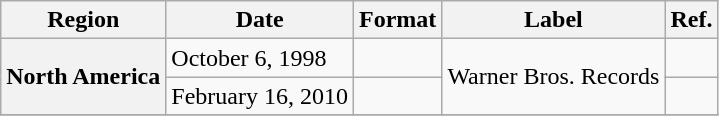<table class="wikitable plainrowheaders">
<tr>
<th scope="col">Region</th>
<th scope="col">Date</th>
<th scope="col">Format</th>
<th scope="col">Label</th>
<th scope="col">Ref.</th>
</tr>
<tr>
<th scope="row" rowspan="2">North America</th>
<td>October 6, 1998</td>
<td></td>
<td rowspan="2">Warner Bros. Records</td>
<td></td>
</tr>
<tr>
<td>February 16, 2010</td>
<td></td>
<td></td>
</tr>
<tr>
</tr>
</table>
